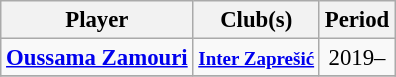<table class="wikitable collapsible collapsed" style="text-align:center;font-size:95%">
<tr>
<th scope="col">Player</th>
<th scope="col" class="unsortable">Club(s)</th>
<th scope="col">Period</th>
</tr>
<tr>
<td align="left"><strong><a href='#'>Oussama Zamouri</a></strong></td>
<td><small><strong><a href='#'>Inter Zaprešić</a></strong></small></td>
<td>2019–</td>
</tr>
<tr>
</tr>
</table>
